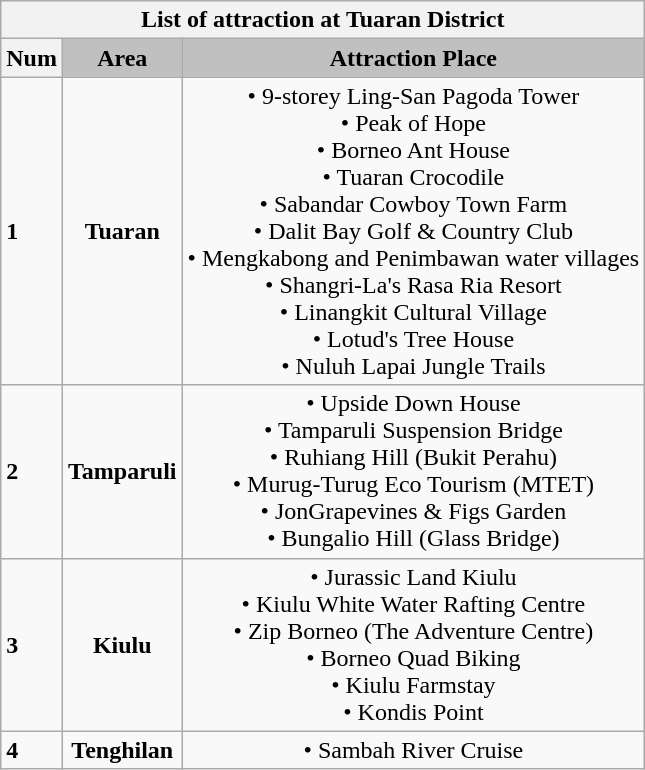<table class="wikitable" width="auto" style="text-align: center">
<tr>
<th colspan="6">List of attraction at Tuaran District</th>
</tr>
<tr style="background:#efefef;">
<th><strong>Num</strong></th>
<td style="background: silver"><strong>Area</strong></td>
<td style="background: silver"><strong>Attraction Place</strong></td>
</tr>
<tr>
<td style="text-align:left;"><strong>1</strong></td>
<td style="text-align:center;"><strong>Tuaran</strong></td>
<td style="text-align:center;">• 9-storey Ling-San Pagoda Tower<br>• Peak of Hope<br>• Borneo Ant House<br>• Tuaran Crocodile<br>• Sabandar Cowboy Town Farm<br>• Dalit Bay Golf & Country Club<br>• Mengkabong and Penimbawan water villages<br>• Shangri-La's Rasa Ria Resort<br>• Linangkit Cultural Village<br>• Lotud's Tree House<br>• Nuluh Lapai Jungle Trails</td>
</tr>
<tr>
<td style="text-align:left;"><strong>2</strong></td>
<td style="text-align:center;"><strong>Tamparuli</strong></td>
<td style="text-align:center;">• Upside Down House<br>• Tamparuli Suspension Bridge<br>• Ruhiang Hill (Bukit Perahu)<br>• Murug-Turug Eco Tourism (MTET)<br>• JonGrapevines & Figs Garden<br>• Bungalio Hill (Glass Bridge)</td>
</tr>
<tr>
<td style="text-align:left;"><strong>3</strong></td>
<td style="text-align:center;"><strong>Kiulu</strong></td>
<td style="text-align:center;">• Jurassic Land Kiulu<br>• Kiulu White Water Rafting Centre<br>• Zip Borneo (The Adventure Centre)<br>• Borneo Quad Biking<br>• Kiulu Farmstay<br>• Kondis Point</td>
</tr>
<tr>
<td style="text-align:left;"><strong>4</strong></td>
<td style="text-align:center;"><strong>Tenghilan</strong></td>
<td style="text-align:center;">• Sambah River Cruise</td>
</tr>
</table>
